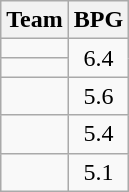<table class=wikitable>
<tr>
<th>Team</th>
<th>BPG</th>
</tr>
<tr>
<td></td>
<td align=center rowspan=2>6.4</td>
</tr>
<tr>
<td></td>
</tr>
<tr>
<td></td>
<td align=center>5.6</td>
</tr>
<tr>
<td></td>
<td align=center>5.4</td>
</tr>
<tr>
<td></td>
<td align=center>5.1</td>
</tr>
</table>
